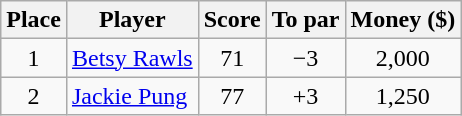<table class="wikitable">
<tr>
<th>Place</th>
<th>Player</th>
<th>Score</th>
<th>To par</th>
<th>Money ($)</th>
</tr>
<tr>
<td align=center>1</td>
<td> <a href='#'>Betsy Rawls</a></td>
<td align=center>71</td>
<td align=center>−3</td>
<td align=center>2,000</td>
</tr>
<tr>
<td align=center>2</td>
<td> <a href='#'>Jackie Pung</a></td>
<td align=center>77</td>
<td align=center>+3</td>
<td align=center>1,250</td>
</tr>
</table>
